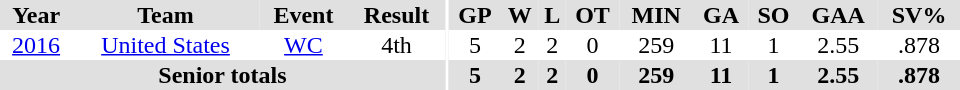<table border="0" cellpadding="1" cellspacing="0" ID="Table3" style="text-align:center; width:40em">
<tr ALIGN="center" bgcolor="#e0e0e0">
<th>Year</th>
<th>Team</th>
<th>Event</th>
<th>Result</th>
<th rowspan="99" bgcolor="#ffffff"></th>
<th>GP</th>
<th>W</th>
<th>L</th>
<th>OT</th>
<th>MIN</th>
<th>GA</th>
<th>SO</th>
<th>GAA</th>
<th>SV%</th>
</tr>
<tr ALIGN="center">
<td><a href='#'>2016</a></td>
<td><a href='#'>United States</a></td>
<td><a href='#'>WC</a></td>
<td>4th</td>
<td>5</td>
<td>2</td>
<td>2</td>
<td>0</td>
<td>259</td>
<td>11</td>
<td>1</td>
<td>2.55</td>
<td>.878</td>
</tr>
<tr ALIGN="center" bgcolor="#e0e0e0">
<th colspan=4>Senior totals</th>
<th>5</th>
<th>2</th>
<th>2</th>
<th>0</th>
<th>259</th>
<th>11</th>
<th>1</th>
<th>2.55</th>
<th>.878</th>
</tr>
</table>
